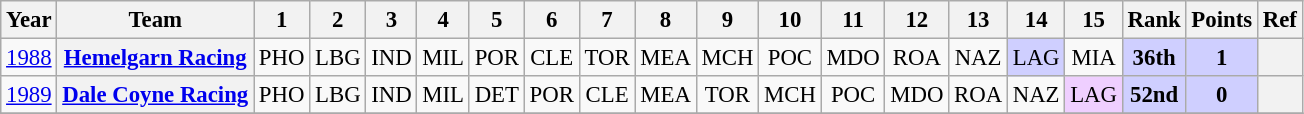<table class="wikitable" style="text-align:center; font-size:95%">
<tr>
<th>Year</th>
<th>Team</th>
<th>1</th>
<th>2</th>
<th>3</th>
<th>4</th>
<th>5</th>
<th>6</th>
<th>7</th>
<th>8</th>
<th>9</th>
<th>10</th>
<th>11</th>
<th>12</th>
<th>13</th>
<th>14</th>
<th>15</th>
<th>Rank</th>
<th>Points</th>
<th>Ref</th>
</tr>
<tr>
<td><a href='#'>1988</a></td>
<th><a href='#'>Hemelgarn Racing</a></th>
<td>PHO</td>
<td>LBG</td>
<td>IND</td>
<td>MIL</td>
<td>POR</td>
<td>CLE</td>
<td>TOR</td>
<td>MEA</td>
<td>MCH</td>
<td>POC</td>
<td>MDO</td>
<td>ROA</td>
<td>NAZ</td>
<td style="background:#CFCFFF;">LAG<br></td>
<td>MIA</td>
<td style="background:#CFCFFF;"><strong>36th</strong></td>
<td style="background:#CFCFFF;"><strong>1</strong></td>
<th></th>
</tr>
<tr>
<td><a href='#'>1989</a></td>
<th><a href='#'>Dale Coyne Racing</a></th>
<td>PHO</td>
<td>LBG</td>
<td>IND</td>
<td>MIL</td>
<td>DET</td>
<td>POR</td>
<td>CLE</td>
<td>MEA</td>
<td>TOR</td>
<td>MCH</td>
<td>POC</td>
<td>MDO</td>
<td>ROA</td>
<td>NAZ</td>
<td style="background:#EFCFFF;">LAG<br></td>
<td style="background:#CFCFFF;"><strong>52nd</strong></td>
<td style="background:#CFCFFF;"><strong>0</strong></td>
<th></th>
</tr>
<tr>
</tr>
</table>
